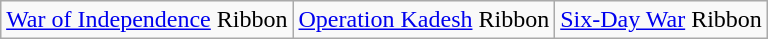<table class="wikitable" style="margin:1em auto; text-align:center;">
<tr>
<td><a href='#'>War of Independence</a> Ribbon</td>
<td><a href='#'>Operation Kadesh</a> Ribbon</td>
<td><a href='#'>Six-Day War</a> Ribbon</td>
</tr>
</table>
